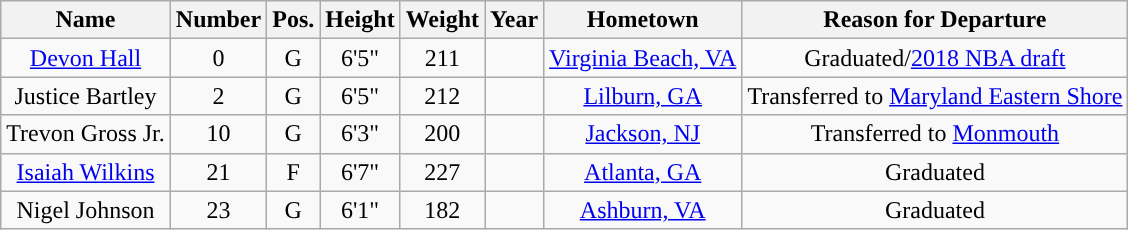<table class="wikitable sortable sortable" style="text-align: center">
<tr align=center>
<th>Name</th>
<th>Number</th>
<th>Pos.</th>
<th>Height</th>
<th>Weight</th>
<th>Year</th>
<th>Hometown</th>
<th>Reason for Departure</th>
</tr>
<tr>
<td><a href='#'>Devon Hall</a></td>
<td>0</td>
<td>G</td>
<td>6'5"</td>
<td>211</td>
<td></td>
<td><a href='#'>Virginia Beach, VA</a></td>
<td>Graduated/<a href='#'>2018 NBA draft</a></td>
</tr>
<tr>
<td>Justice Bartley</td>
<td>2</td>
<td>G</td>
<td>6'5"</td>
<td>212</td>
<td></td>
<td><a href='#'>Lilburn, GA</a></td>
<td>Transferred to <a href='#'>Maryland Eastern Shore</a></td>
</tr>
<tr>
<td>Trevon Gross Jr.</td>
<td>10</td>
<td>G</td>
<td>6'3"</td>
<td>200</td>
<td></td>
<td><a href='#'>Jackson, NJ</a></td>
<td>Transferred to <a href='#'>Monmouth</a></td>
</tr>
<tr>
<td><a href='#'>Isaiah Wilkins</a></td>
<td>21</td>
<td>F</td>
<td>6'7"</td>
<td>227</td>
<td></td>
<td><a href='#'>Atlanta, GA</a></td>
<td>Graduated</td>
</tr>
<tr>
<td>Nigel Johnson</td>
<td>23</td>
<td>G</td>
<td>6'1"</td>
<td>182</td>
<td></td>
<td><a href='#'>Ashburn, VA</a></td>
<td>Graduated</td>
</tr>
</table>
